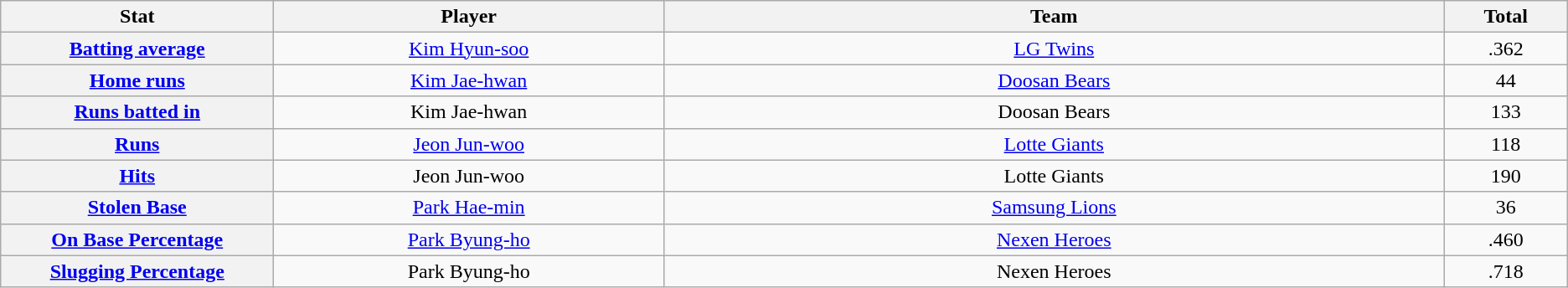<table class="wikitable" style="text-align:center;">
<tr>
<th scope="col" width="7%">Stat</th>
<th scope="col" width="10%">Player</th>
<th scope="col" width="20%">Team</th>
<th scope="col" width="3%">Total</th>
</tr>
<tr>
<th scope="row" style="text-align:center;"><a href='#'>Batting average</a></th>
<td><a href='#'>Kim Hyun-soo</a></td>
<td><a href='#'>LG Twins</a></td>
<td>.362</td>
</tr>
<tr>
<th scope="row" style="text-align:center;"><a href='#'>Home runs</a></th>
<td><a href='#'>Kim Jae-hwan</a></td>
<td><a href='#'>Doosan Bears</a></td>
<td>44</td>
</tr>
<tr>
<th scope="row" style="text-align:center;"><a href='#'>Runs batted in</a></th>
<td>Kim Jae-hwan</td>
<td>Doosan Bears</td>
<td>133</td>
</tr>
<tr>
<th scope="row" style="text-align:center;"><a href='#'>Runs</a></th>
<td><a href='#'>Jeon Jun-woo</a></td>
<td><a href='#'>Lotte Giants</a></td>
<td>118</td>
</tr>
<tr>
<th scope="row" style="text-align:center;"><a href='#'>Hits</a></th>
<td>Jeon Jun-woo</td>
<td>Lotte Giants</td>
<td>190</td>
</tr>
<tr>
<th scope="row" style="text-align:center;"><a href='#'>Stolen Base</a></th>
<td><a href='#'>Park Hae-min</a></td>
<td><a href='#'>Samsung Lions</a></td>
<td>36</td>
</tr>
<tr>
<th scope="row" style="text-align:center;"><a href='#'>On Base Percentage</a></th>
<td><a href='#'>Park Byung-ho</a></td>
<td><a href='#'>Nexen Heroes</a></td>
<td>.460</td>
</tr>
<tr>
<th scope="row" style="text-align:center;"><a href='#'>Slugging Percentage</a></th>
<td>Park Byung-ho</td>
<td>Nexen Heroes</td>
<td>.718</td>
</tr>
</table>
